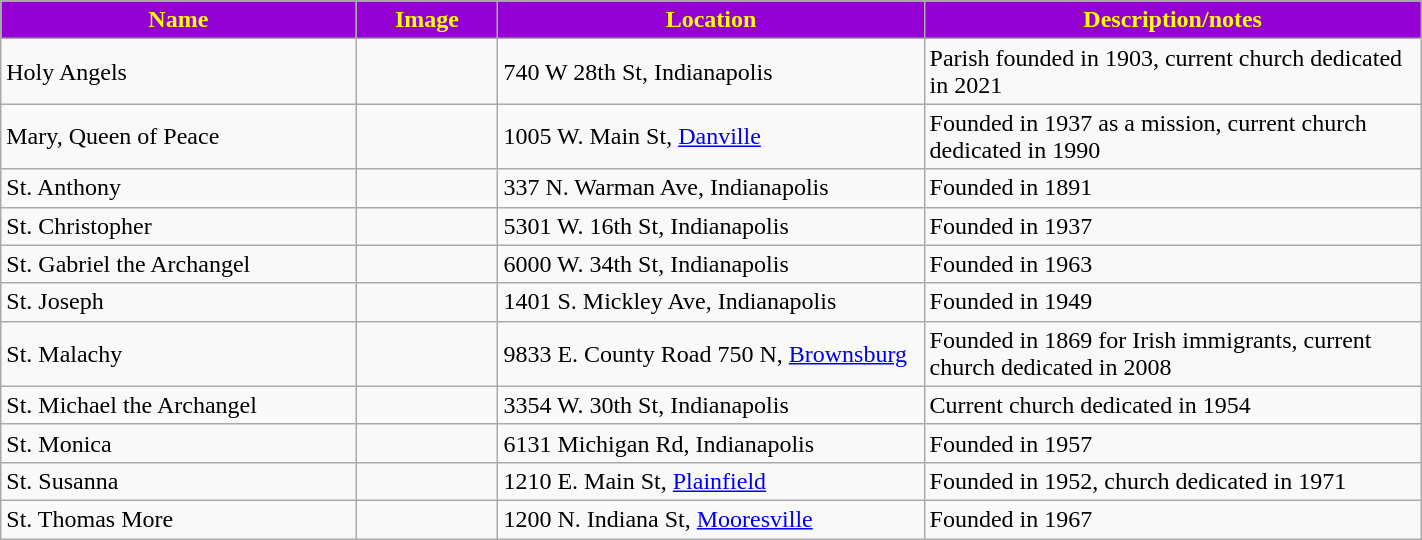<table class="wikitable sortable" style="width:75%">
<tr>
<th style="background:darkviolet; color:yellow;" width="25%"><strong>Name</strong></th>
<th style="background:darkviolet; color:yellow;" width="10%"><strong>Image</strong></th>
<th style="background:darkviolet; color:yellow;" width="30%"><strong>Location</strong></th>
<th style="background:darkviolet; color:yellow;" width="35%"><strong>Description/notes</strong></th>
</tr>
<tr>
<td>Holy Angels</td>
<td></td>
<td>740 W 28th St, Indianapolis</td>
<td>Parish founded in 1903, current church dedicated in 2021</td>
</tr>
<tr>
<td>Mary, Queen of Peace</td>
<td></td>
<td>1005 W. Main St, <a href='#'>Danville</a></td>
<td>Founded in 1937 as a mission, current church dedicated in 1990</td>
</tr>
<tr>
<td>St. Anthony</td>
<td></td>
<td>337 N. Warman Ave, Indianapolis</td>
<td>Founded in 1891</td>
</tr>
<tr>
<td>St. Christopher</td>
<td></td>
<td>5301 W. 16th St, Indianapolis</td>
<td>Founded in 1937</td>
</tr>
<tr>
<td>St. Gabriel the Archangel</td>
<td></td>
<td>6000 W. 34th St, Indianapolis</td>
<td>Founded in 1963</td>
</tr>
<tr>
<td>St. Joseph</td>
<td></td>
<td>1401 S. Mickley Ave, Indianapolis</td>
<td>Founded in 1949</td>
</tr>
<tr>
<td>St. Malachy</td>
<td></td>
<td>9833 E. County Road 750 N, <a href='#'>Brownsburg</a></td>
<td>Founded in 1869 for Irish immigrants, current church dedicated in 2008</td>
</tr>
<tr>
<td>St. Michael the Archangel</td>
<td></td>
<td>3354 W. 30th St, Indianapolis</td>
<td>Current church dedicated in 1954</td>
</tr>
<tr>
<td>St. Monica</td>
<td></td>
<td>6131 Michigan Rd, Indianapolis</td>
<td>Founded in 1957</td>
</tr>
<tr>
<td>St. Susanna</td>
<td></td>
<td>1210 E. Main St, <a href='#'>Plainfield</a></td>
<td>Founded in 1952, church dedicated in 1971</td>
</tr>
<tr>
<td>St. Thomas More</td>
<td></td>
<td>1200 N. Indiana St, <a href='#'>Mooresville</a></td>
<td>Founded in 1967</td>
</tr>
</table>
